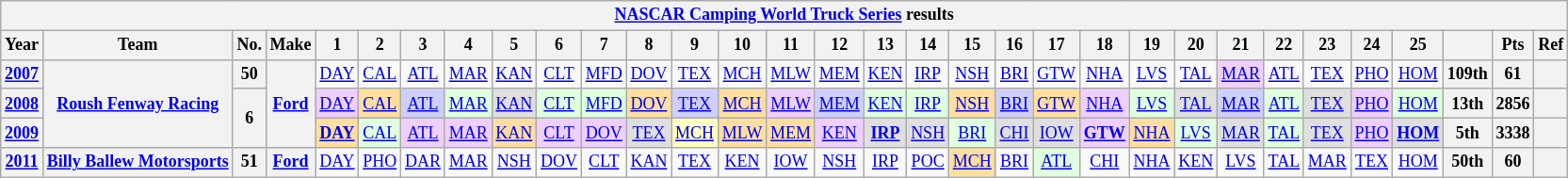<table class="wikitable" style="text-align:center; font-size:75%">
<tr>
<th colspan=32><a href='#'>NASCAR Camping World Truck Series</a> results</th>
</tr>
<tr>
<th>Year</th>
<th>Team</th>
<th>No.</th>
<th>Make</th>
<th>1</th>
<th>2</th>
<th>3</th>
<th>4</th>
<th>5</th>
<th>6</th>
<th>7</th>
<th>8</th>
<th>9</th>
<th>10</th>
<th>11</th>
<th>12</th>
<th>13</th>
<th>14</th>
<th>15</th>
<th>16</th>
<th>17</th>
<th>18</th>
<th>19</th>
<th>20</th>
<th>21</th>
<th>22</th>
<th>23</th>
<th>24</th>
<th>25</th>
<th></th>
<th>Pts</th>
<th>Ref</th>
</tr>
<tr>
<th><a href='#'>2007</a></th>
<th rowspan=3 nowrap><a href='#'>Roush Fenway Racing</a></th>
<th>50</th>
<th rowspan=3><a href='#'>Ford</a></th>
<td><a href='#'>DAY</a></td>
<td><a href='#'>CAL</a></td>
<td><a href='#'>ATL</a></td>
<td><a href='#'>MAR</a></td>
<td><a href='#'>KAN</a></td>
<td><a href='#'>CLT</a></td>
<td><a href='#'>MFD</a></td>
<td><a href='#'>DOV</a></td>
<td><a href='#'>TEX</a></td>
<td><a href='#'>MCH</a></td>
<td><a href='#'>MLW</a></td>
<td><a href='#'>MEM</a></td>
<td><a href='#'>KEN</a></td>
<td><a href='#'>IRP</a></td>
<td><a href='#'>NSH</a></td>
<td><a href='#'>BRI</a></td>
<td><a href='#'>GTW</a></td>
<td><a href='#'>NHA</a></td>
<td><a href='#'>LVS</a></td>
<td><a href='#'>TAL</a></td>
<td style="background:#EFCFFF;"><a href='#'>MAR</a><br></td>
<td><a href='#'>ATL</a></td>
<td><a href='#'>TEX</a></td>
<td><a href='#'>PHO</a></td>
<td><a href='#'>HOM</a></td>
<th>109th</th>
<th>61</th>
<th></th>
</tr>
<tr>
<th><a href='#'>2008</a></th>
<th rowspan=2>6</th>
<td style="background:#EFCFFF;"><a href='#'>DAY</a><br></td>
<td style="background:#FFDF9F;"><a href='#'>CAL</a><br></td>
<td style="background:#CFCFFF;"><a href='#'>ATL</a><br></td>
<td style="background:#DFFFDF;"><a href='#'>MAR</a><br></td>
<td style="background:#DFDFDF;"><a href='#'>KAN</a><br></td>
<td style="background:#DFFFDF;"><a href='#'>CLT</a><br></td>
<td style="background:#DFFFDF;"><a href='#'>MFD</a><br></td>
<td style="background:#FFDF9F;"><a href='#'>DOV</a><br></td>
<td style="background:#CFCFFF;"><a href='#'>TEX</a><br></td>
<td style="background:#FFDF9F;"><a href='#'>MCH</a><br></td>
<td style="background:#EFCFFF;"><a href='#'>MLW</a><br></td>
<td style="background:#CFCFFF;"><a href='#'>MEM</a><br></td>
<td style="background:#DFFFDF;"><a href='#'>KEN</a><br></td>
<td style="background:#DFFFDF;"><a href='#'>IRP</a><br></td>
<td style="background:#FFDF9F;"><a href='#'>NSH</a><br></td>
<td style="background:#CFCFFF;"><a href='#'>BRI</a><br></td>
<td style="background:#FFDF9F;"><a href='#'>GTW</a><br></td>
<td style="background:#EFCFFF;"><a href='#'>NHA</a><br></td>
<td style="background:#DFFFDF;"><a href='#'>LVS</a><br></td>
<td style="background:#DFDFDF;"><a href='#'>TAL</a><br></td>
<td style="background:#CFCFFF;"><a href='#'>MAR</a><br></td>
<td style="background:#DFFFDF;"><a href='#'>ATL</a><br></td>
<td style="background:#DFDFDF;"><a href='#'>TEX</a><br></td>
<td style="background:#EFCFFF;"><a href='#'>PHO</a><br></td>
<td style="background:#DFFFDF;"><a href='#'>HOM</a><br></td>
<th>13th</th>
<th>2856</th>
<th></th>
</tr>
<tr>
<th><a href='#'>2009</a></th>
<td style="background:#FFDF9F;"><strong><a href='#'>DAY</a></strong><br></td>
<td style="background:#DFFFDF;"><a href='#'>CAL</a><br></td>
<td style="background:#EFCFFF;"><a href='#'>ATL</a><br></td>
<td style="background:#EFCFFF;"><a href='#'>MAR</a><br></td>
<td style="background:#FFDF9F;"><a href='#'>KAN</a><br></td>
<td style="background:#EFCFFF;"><a href='#'>CLT</a><br></td>
<td style="background:#EFCFFF;"><a href='#'>DOV</a><br></td>
<td style="background:#DFDFDF;"><a href='#'>TEX</a><br></td>
<td style="background:#FFFFBF;"><a href='#'>MCH</a><br></td>
<td style="background:#FFDF9F;"><a href='#'>MLW</a><br></td>
<td style="background:#FFDF9F;"><a href='#'>MEM</a><br></td>
<td style="background:#EFCFFF;"><a href='#'>KEN</a><br></td>
<td style="background:#DFDFDF;"><strong><a href='#'>IRP</a></strong><br></td>
<td style="background:#DFDFDF;"><a href='#'>NSH</a><br></td>
<td style="background:#DFFFDF;"><a href='#'>BRI</a><br></td>
<td style="background:#DFDFDF;"><a href='#'>CHI</a><br></td>
<td style="background:#DFDFDF;"><a href='#'>IOW</a><br></td>
<td style="background:#EFCFFF;"><strong><a href='#'>GTW</a></strong><br></td>
<td style="background:#FFDF9F;"><a href='#'>NHA</a><br></td>
<td style="background:#DFFFDF;"><a href='#'>LVS</a><br></td>
<td style="background:#DFDFDF;"><a href='#'>MAR</a><br></td>
<td style="background:#DFFFDF;"><a href='#'>TAL</a><br></td>
<td style="background:#DFDFDF;"><a href='#'>TEX</a><br></td>
<td style="background:#EFCFFF;"><a href='#'>PHO</a><br></td>
<td style="background:#DFDFDF;"><strong><a href='#'>HOM</a></strong><br></td>
<th>5th</th>
<th>3338</th>
<th></th>
</tr>
<tr>
<th><a href='#'>2011</a></th>
<th nowrap><a href='#'>Billy Ballew Motorsports</a></th>
<th>51</th>
<th><a href='#'>Ford</a></th>
<td><a href='#'>DAY</a></td>
<td><a href='#'>PHO</a></td>
<td><a href='#'>DAR</a></td>
<td><a href='#'>MAR</a></td>
<td><a href='#'>NSH</a></td>
<td><a href='#'>DOV</a></td>
<td><a href='#'>CLT</a></td>
<td><a href='#'>KAN</a></td>
<td><a href='#'>TEX</a></td>
<td><a href='#'>KEN</a></td>
<td><a href='#'>IOW</a></td>
<td><a href='#'>NSH</a></td>
<td><a href='#'>IRP</a></td>
<td><a href='#'>POC</a></td>
<td style="background:#FFDF9F;"><a href='#'>MCH</a><br></td>
<td><a href='#'>BRI</a></td>
<td style="background:#DFFFDF;"><a href='#'>ATL</a><br></td>
<td><a href='#'>CHI</a></td>
<td><a href='#'>NHA</a></td>
<td><a href='#'>KEN</a></td>
<td><a href='#'>LVS</a></td>
<td><a href='#'>TAL</a></td>
<td><a href='#'>MAR</a></td>
<td><a href='#'>TEX</a></td>
<td><a href='#'>HOM</a></td>
<th>50th</th>
<th>60</th>
<th></th>
</tr>
</table>
